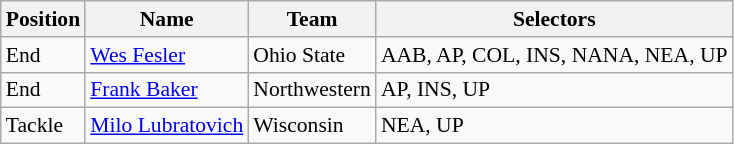<table class="wikitable" style="font-size: 90%">
<tr>
<th>Position</th>
<th>Name</th>
<th>Team</th>
<th>Selectors</th>
</tr>
<tr>
<td>End</td>
<td><a href='#'>Wes Fesler</a></td>
<td>Ohio State</td>
<td>AAB, AP, COL, INS, NANA, NEA, UP</td>
</tr>
<tr>
<td>End</td>
<td><a href='#'>Frank Baker</a></td>
<td>Northwestern</td>
<td>AP, INS, UP</td>
</tr>
<tr>
<td>Tackle</td>
<td><a href='#'>Milo Lubratovich</a></td>
<td>Wisconsin</td>
<td>NEA, UP</td>
</tr>
</table>
